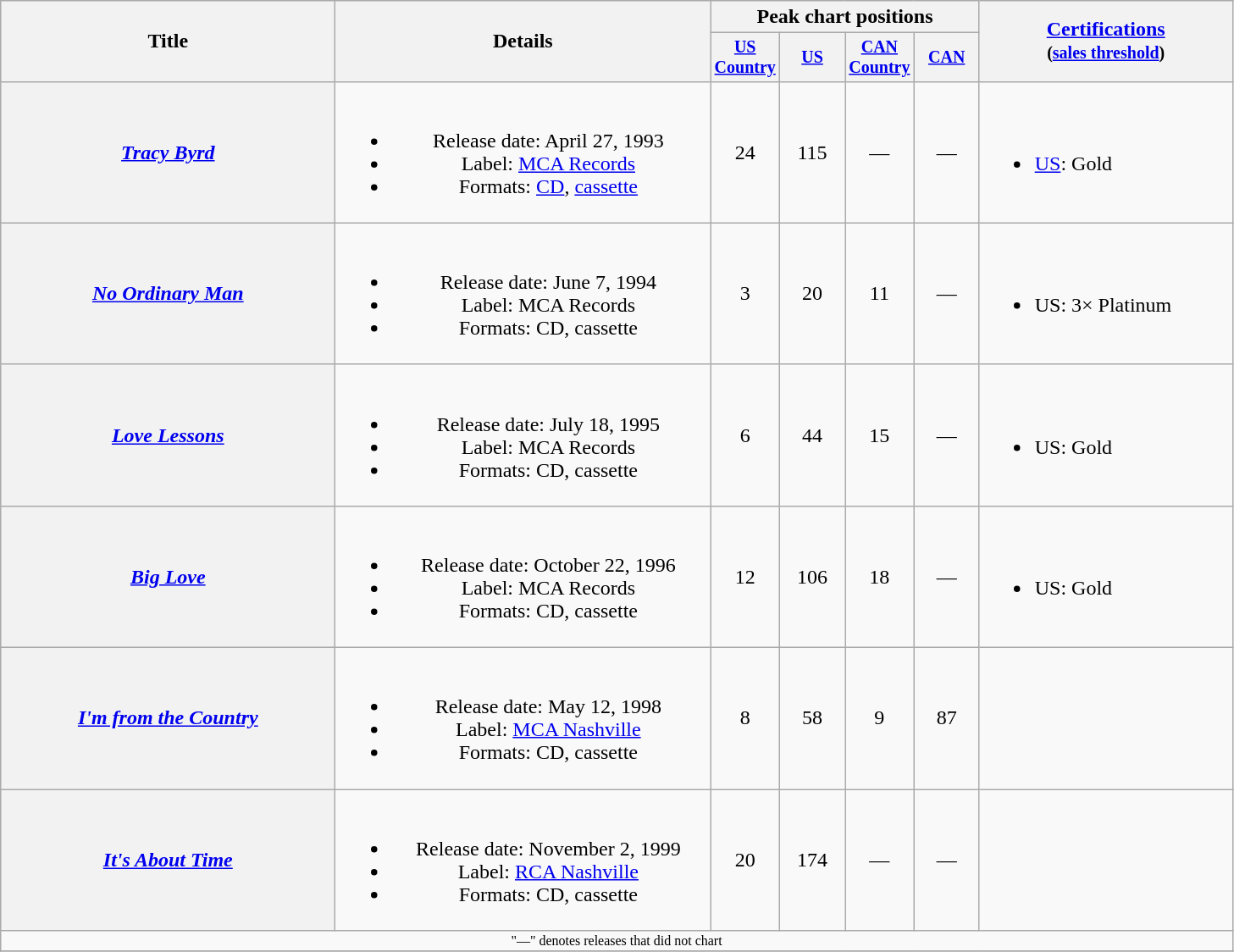<table class="wikitable plainrowheaders" style="text-align:center;">
<tr>
<th rowspan="2" style="width:16em;">Title</th>
<th rowspan="2" style="width:18em;">Details</th>
<th colspan="4">Peak chart positions</th>
<th rowspan="2" style="width:12em;"><a href='#'>Certifications</a><br><small>(<a href='#'>sales threshold</a>)</small></th>
</tr>
<tr style="font-size:smaller;">
<th width="45"><a href='#'>US Country</a><br></th>
<th width="45"><a href='#'>US</a><br></th>
<th width="45"><a href='#'>CAN Country</a><br></th>
<th width="45"><a href='#'>CAN</a><br></th>
</tr>
<tr>
<th scope="row"><em><a href='#'>Tracy Byrd</a></em></th>
<td><br><ul><li>Release date: April 27, 1993</li><li>Label: <a href='#'>MCA Records</a></li><li>Formats: <a href='#'>CD</a>, <a href='#'>cassette</a></li></ul></td>
<td>24</td>
<td>115</td>
<td>—</td>
<td>—</td>
<td align="left"><br><ul><li><a href='#'>US</a>: Gold</li></ul></td>
</tr>
<tr>
<th scope="row"><em><a href='#'>No Ordinary Man</a></em></th>
<td><br><ul><li>Release date: June 7, 1994</li><li>Label: MCA Records</li><li>Formats: CD, cassette</li></ul></td>
<td>3</td>
<td>20</td>
<td>11</td>
<td>—</td>
<td align="left"><br><ul><li>US: 3× Platinum</li></ul></td>
</tr>
<tr>
<th scope="row"><em><a href='#'>Love Lessons</a></em></th>
<td><br><ul><li>Release date: July 18, 1995</li><li>Label: MCA Records</li><li>Formats: CD, cassette</li></ul></td>
<td>6</td>
<td>44</td>
<td>15</td>
<td>—</td>
<td align="left"><br><ul><li>US: Gold</li></ul></td>
</tr>
<tr>
<th scope="row"><em><a href='#'>Big Love</a></em></th>
<td><br><ul><li>Release date: October 22, 1996</li><li>Label: MCA Records</li><li>Formats: CD, cassette</li></ul></td>
<td>12</td>
<td>106</td>
<td>18</td>
<td>—</td>
<td align="left"><br><ul><li>US: Gold</li></ul></td>
</tr>
<tr>
<th scope="row"><em><a href='#'>I'm from the Country</a></em></th>
<td><br><ul><li>Release date: May 12, 1998</li><li>Label: <a href='#'>MCA Nashville</a></li><li>Formats: CD, cassette</li></ul></td>
<td>8</td>
<td>58</td>
<td>9</td>
<td>87</td>
<td></td>
</tr>
<tr>
<th scope="row"><em><a href='#'>It's About Time</a></em></th>
<td><br><ul><li>Release date: November 2, 1999</li><li>Label: <a href='#'>RCA Nashville</a></li><li>Formats: CD, cassette</li></ul></td>
<td>20</td>
<td>174</td>
<td>—</td>
<td>—</td>
<td></td>
</tr>
<tr>
<td colspan="7" style="font-size:8pt">"—" denotes releases that did not chart</td>
</tr>
<tr>
</tr>
</table>
